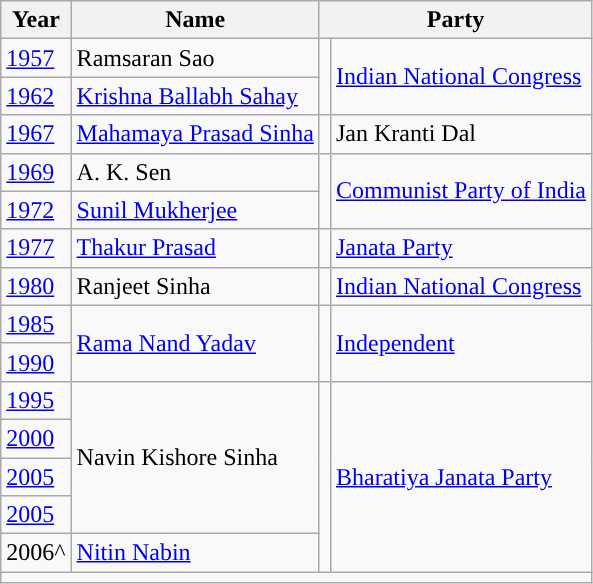<table class="wikitable">
<tr>
<th>Year</th>
<th>Name</th>
<th colspan="2">Party</th>
</tr>
<tr>
<td><a href='#'>1957</a></td>
<td>Ramsaran Sao</td>
<td rowspan="2" style="background-color: "></td>
<td rowspan="2"><a href='#'>Indian National Congress</a></td>
</tr>
<tr>
<td><a href='#'>1962</a></td>
<td><a href='#'>Krishna Ballabh Sahay</a></td>
</tr>
<tr>
<td><a href='#'>1967</a></td>
<td><a href='#'>Mahamaya Prasad Sinha</a></td>
<td style="background-color: "></td>
<td>Jan Kranti Dal</td>
</tr>
<tr>
<td><a href='#'>1969</a></td>
<td>A. K. Sen</td>
<td rowspan="2" style="background-color: "></td>
<td rowspan="2"><a href='#'>Communist Party of India</a></td>
</tr>
<tr>
<td><a href='#'>1972</a></td>
<td><a href='#'>Sunil Mukherjee</a></td>
</tr>
<tr>
<td><a href='#'>1977</a></td>
<td><a href='#'>Thakur Prasad</a></td>
<td style="background-color: "></td>
<td><a href='#'>Janata Party</a></td>
</tr>
<tr>
<td><a href='#'>1980</a></td>
<td>Ranjeet Sinha</td>
<td style="background-color: "></td>
<td><a href='#'>Indian National Congress</a></td>
</tr>
<tr>
<td><a href='#'>1985</a></td>
<td rowspan="2"><a href='#'>Rama Nand Yadav</a></td>
<td rowspan="2" style="background-color: "></td>
<td rowspan="2"><a href='#'>Independent</a></td>
</tr>
<tr>
<td><a href='#'>1990</a></td>
</tr>
<tr>
<td><a href='#'>1995</a></td>
<td rowspan="4">Navin Kishore Sinha</td>
<td rowspan="5" style="background-color: "></td>
<td rowspan="5"><a href='#'>Bharatiya Janata Party</a></td>
</tr>
<tr>
<td><a href='#'>2000</a></td>
</tr>
<tr>
<td><a href='#'>2005</a></td>
</tr>
<tr>
<td><a href='#'>2005</a></td>
</tr>
<tr>
<td>2006^</td>
<td><a href='#'>Nitin Nabin</a></td>
</tr>
<tr>
<td colspan="4"></td>
</tr>
</table>
